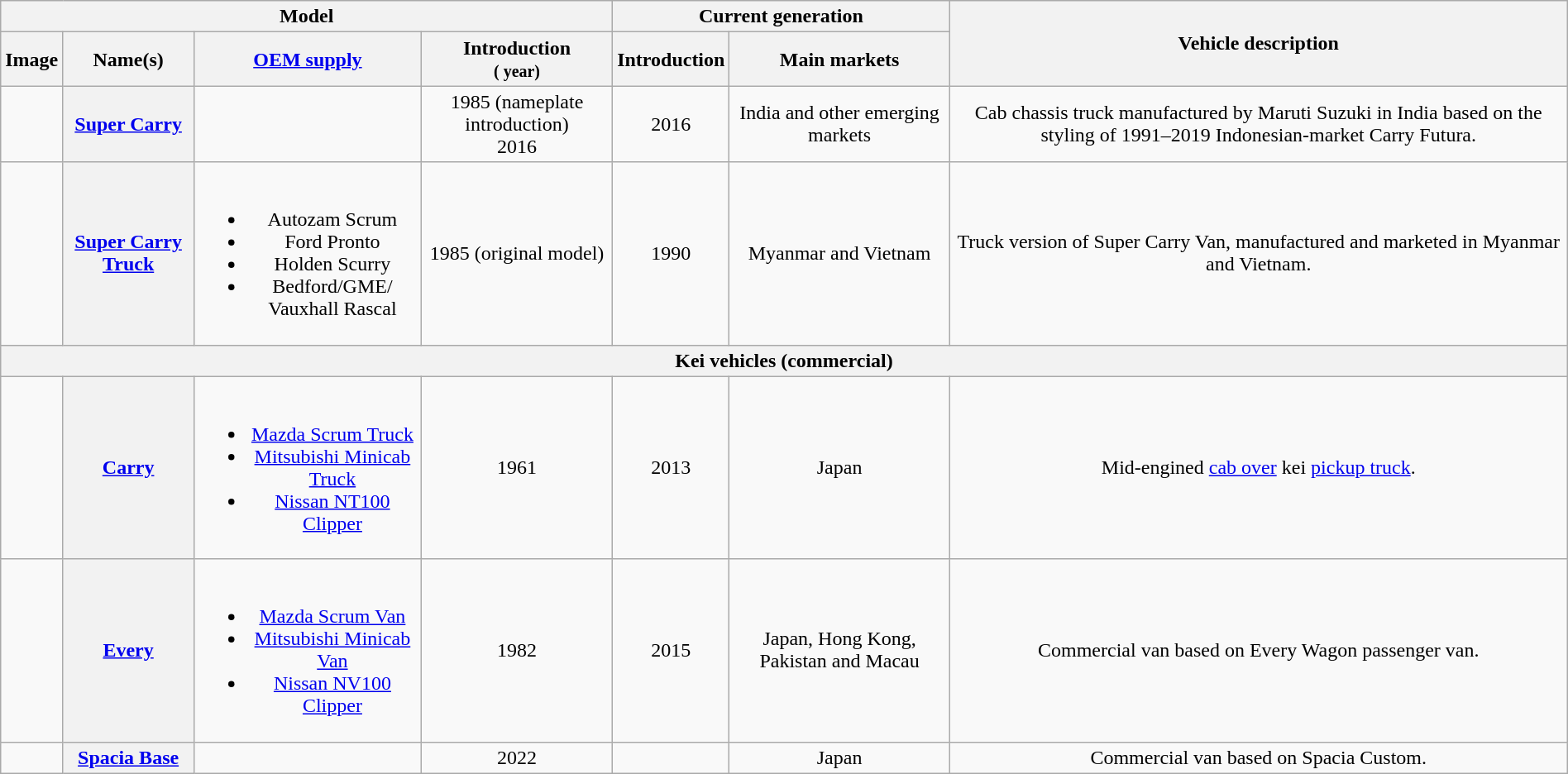<table class="wikitable sortable" style="text-align: center; width: 100%">
<tr>
<th colspan="4">Model</th>
<th colspan="2">Current generation</th>
<th rowspan="2">Vehicle description</th>
</tr>
<tr>
<th>Image</th>
<th>Name(s)</th>
<th><a href='#'>OEM supply</a></th>
<th>Introduction<br><small>( year)</small></th>
<th>Introduction</th>
<th>Main markets</th>
</tr>
<tr>
<td></td>
<th><a href='#'>Super Carry</a></th>
<td></td>
<td>1985 (nameplate introduction)<br>2016</td>
<td>2016</td>
<td>India and other emerging markets</td>
<td>Cab chassis truck manufactured by Maruti Suzuki in India based on the styling of 1991–2019 Indonesian-market Carry Futura.</td>
</tr>
<tr>
<td></td>
<th><a href='#'>Super Carry Truck</a></th>
<td><br><ul><li>Autozam Scrum</li><li>Ford Pronto</li><li>Holden Scurry</li><li>Bedford/GME/<br>Vauxhall Rascal</li></ul></td>
<td>1985 (original model)</td>
<td>1990</td>
<td>Myanmar and Vietnam</td>
<td>Truck version of Super Carry Van, manufactured and marketed in Myanmar and Vietnam.</td>
</tr>
<tr>
<th colspan="7">Kei vehicles (commercial)</th>
</tr>
<tr>
<td></td>
<th><a href='#'>Carry</a></th>
<td><br><ul><li><a href='#'>Mazda Scrum Truck</a></li><li><a href='#'>Mitsubishi Minicab Truck</a></li><li><a href='#'>Nissan NT100 Clipper</a></li></ul></td>
<td>1961</td>
<td>2013</td>
<td>Japan</td>
<td>Mid-engined <a href='#'>cab over</a> kei <a href='#'>pickup truck</a>.</td>
</tr>
<tr>
<td></td>
<th><a href='#'>Every</a></th>
<td><br><ul><li><a href='#'>Mazda Scrum Van</a></li><li><a href='#'>Mitsubishi Minicab Van</a></li><li><a href='#'>Nissan NV100 Clipper</a></li></ul></td>
<td>1982</td>
<td>2015</td>
<td>Japan, Hong Kong, Pakistan and Macau</td>
<td>Commercial van based on Every Wagon passenger van.</td>
</tr>
<tr>
<td></td>
<th><a href='#'>Spacia Base</a></th>
<td></td>
<td>2022</td>
<td></td>
<td>Japan</td>
<td>Commercial van based on Spacia Custom.</td>
</tr>
</table>
